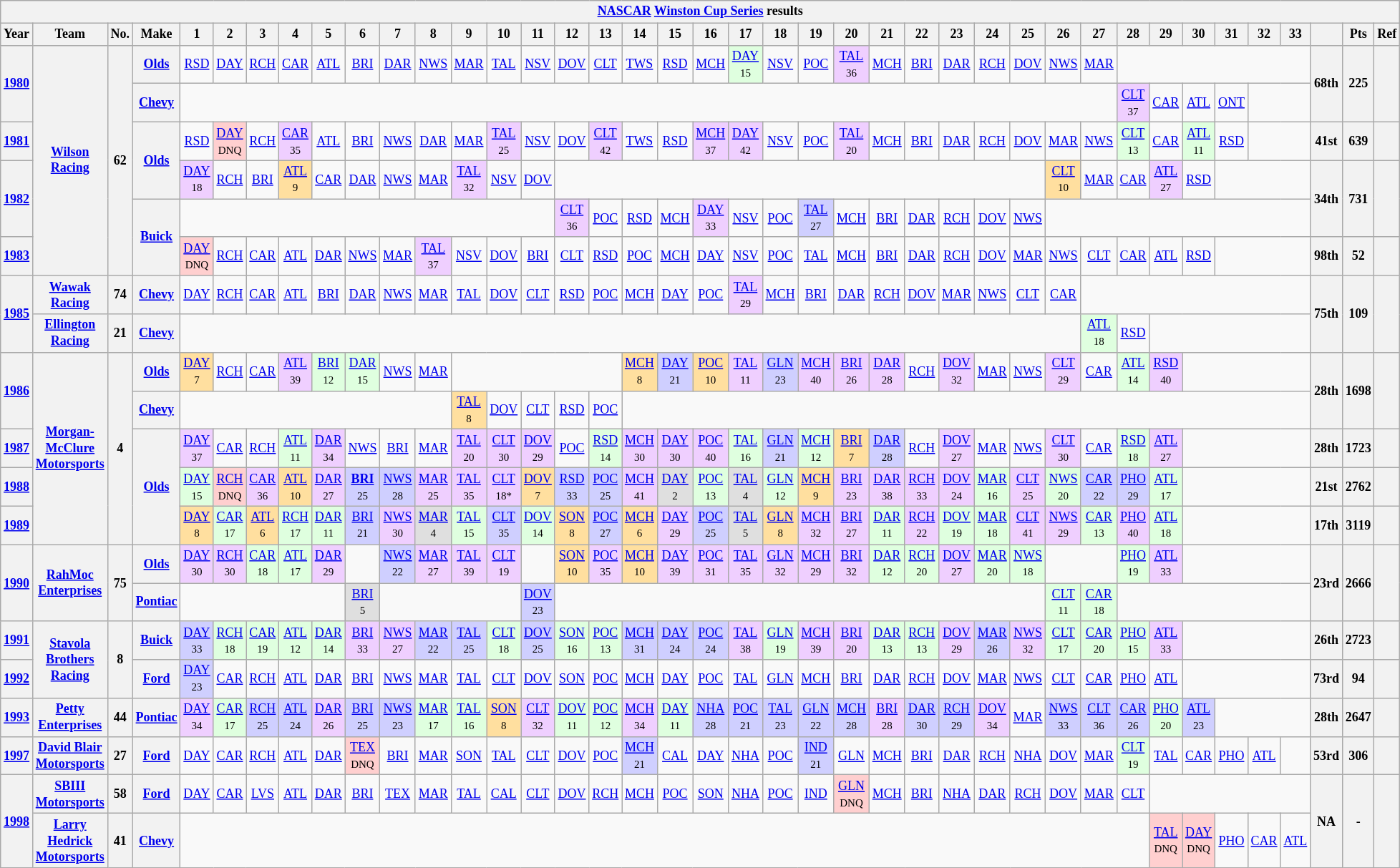<table class="wikitable" style="text-align:center; font-size:75%">
<tr>
<th colspan=45><a href='#'>NASCAR</a> <a href='#'>Winston Cup Series</a> results</th>
</tr>
<tr>
<th>Year</th>
<th>Team</th>
<th>No.</th>
<th>Make</th>
<th>1</th>
<th>2</th>
<th>3</th>
<th>4</th>
<th>5</th>
<th>6</th>
<th>7</th>
<th>8</th>
<th>9</th>
<th>10</th>
<th>11</th>
<th>12</th>
<th>13</th>
<th>14</th>
<th>15</th>
<th>16</th>
<th>17</th>
<th>18</th>
<th>19</th>
<th>20</th>
<th>21</th>
<th>22</th>
<th>23</th>
<th>24</th>
<th>25</th>
<th>26</th>
<th>27</th>
<th>28</th>
<th>29</th>
<th>30</th>
<th>31</th>
<th>32</th>
<th>33</th>
<th></th>
<th>Pts</th>
<th>Ref</th>
</tr>
<tr>
<th rowspan=2><a href='#'>1980</a></th>
<th rowspan=6><a href='#'>Wilson Racing</a></th>
<th rowspan=6>62</th>
<th><a href='#'>Olds</a></th>
<td><a href='#'>RSD</a></td>
<td><a href='#'>DAY</a></td>
<td><a href='#'>RCH</a></td>
<td><a href='#'>CAR</a></td>
<td><a href='#'>ATL</a></td>
<td><a href='#'>BRI</a></td>
<td><a href='#'>DAR</a></td>
<td><a href='#'>NWS</a></td>
<td><a href='#'>MAR</a></td>
<td><a href='#'>TAL</a></td>
<td><a href='#'>NSV</a></td>
<td><a href='#'>DOV</a></td>
<td><a href='#'>CLT</a></td>
<td><a href='#'>TWS</a></td>
<td><a href='#'>RSD</a></td>
<td><a href='#'>MCH</a></td>
<td style="background:#DFFFDF;"><a href='#'>DAY</a><br><small>15</small></td>
<td><a href='#'>NSV</a></td>
<td><a href='#'>POC</a></td>
<td style="background:#EFCFFF;"><a href='#'>TAL</a><br><small>36</small></td>
<td><a href='#'>MCH</a></td>
<td><a href='#'>BRI</a></td>
<td><a href='#'>DAR</a></td>
<td><a href='#'>RCH</a></td>
<td><a href='#'>DOV</a></td>
<td><a href='#'>NWS</a></td>
<td><a href='#'>MAR</a></td>
<td colspan=6></td>
<th rowspan=2>68th</th>
<th rowspan=2>225</th>
<th rowspan=2></th>
</tr>
<tr>
<th><a href='#'>Chevy</a></th>
<td colspan=27></td>
<td style="background:#EFCFFF;"><a href='#'>CLT</a><br><small>37</small></td>
<td><a href='#'>CAR</a></td>
<td><a href='#'>ATL</a></td>
<td><a href='#'>ONT</a></td>
<td colspan=2></td>
</tr>
<tr>
<th><a href='#'>1981</a></th>
<th rowspan=2><a href='#'>Olds</a></th>
<td><a href='#'>RSD</a></td>
<td style="background:#FFCFCF;"><a href='#'>DAY</a><br><small>DNQ</small></td>
<td><a href='#'>RCH</a></td>
<td style="background:#EFCFFF;"><a href='#'>CAR</a><br><small>35</small></td>
<td><a href='#'>ATL</a></td>
<td><a href='#'>BRI</a></td>
<td><a href='#'>NWS</a></td>
<td><a href='#'>DAR</a></td>
<td><a href='#'>MAR</a></td>
<td style="background:#EFCFFF;"><a href='#'>TAL</a><br><small>25</small></td>
<td><a href='#'>NSV</a></td>
<td><a href='#'>DOV</a></td>
<td style="background:#EFCFFF;"><a href='#'>CLT</a><br><small>42</small></td>
<td><a href='#'>TWS</a></td>
<td><a href='#'>RSD</a></td>
<td style="background:#EFCFFF;"><a href='#'>MCH</a><br><small>37</small></td>
<td style="background:#EFCFFF;"><a href='#'>DAY</a><br><small>42</small></td>
<td><a href='#'>NSV</a></td>
<td><a href='#'>POC</a></td>
<td style="background:#EFCFFF;"><a href='#'>TAL</a><br><small>20</small></td>
<td><a href='#'>MCH</a></td>
<td><a href='#'>BRI</a></td>
<td><a href='#'>DAR</a></td>
<td><a href='#'>RCH</a></td>
<td><a href='#'>DOV</a></td>
<td><a href='#'>MAR</a></td>
<td><a href='#'>NWS</a></td>
<td style="background:#DFFFDF;"><a href='#'>CLT</a><br><small>13</small></td>
<td><a href='#'>CAR</a></td>
<td style="background:#DFFFDF;"><a href='#'>ATL</a><br><small>11</small></td>
<td><a href='#'>RSD</a></td>
<td colspan=2></td>
<th>41st</th>
<th>639</th>
<th></th>
</tr>
<tr>
<th rowspan=2><a href='#'>1982</a></th>
<td style="background:#EFCFFF;"><a href='#'>DAY</a><br><small>18</small></td>
<td><a href='#'>RCH</a></td>
<td><a href='#'>BRI</a></td>
<td style="background:#FFDF9F;"><a href='#'>ATL</a><br><small>9</small></td>
<td><a href='#'>CAR</a></td>
<td><a href='#'>DAR</a></td>
<td><a href='#'>NWS</a></td>
<td><a href='#'>MAR</a></td>
<td style="background:#EFCFFF;"><a href='#'>TAL</a><br><small>32</small></td>
<td><a href='#'>NSV</a></td>
<td><a href='#'>DOV</a></td>
<td colspan=14></td>
<td style="background:#FFDF9F;"><a href='#'>CLT</a><br><small>10</small></td>
<td><a href='#'>MAR</a></td>
<td><a href='#'>CAR</a></td>
<td style="background:#EFCFFF;"><a href='#'>ATL</a><br><small>27</small></td>
<td><a href='#'>RSD</a></td>
<td colspan=3></td>
<th rowspan=2>34th</th>
<th rowspan=2>731</th>
<th rowspan=2></th>
</tr>
<tr>
<th rowspan=2><a href='#'>Buick</a></th>
<td colspan=11></td>
<td style="background:#EFCFFF;"><a href='#'>CLT</a><br><small>36</small></td>
<td><a href='#'>POC</a></td>
<td><a href='#'>RSD</a></td>
<td><a href='#'>MCH</a></td>
<td style="background:#EFCFFF;"><a href='#'>DAY</a><br><small>33</small></td>
<td><a href='#'>NSV</a></td>
<td><a href='#'>POC</a></td>
<td style="background:#CFCFFF;"><a href='#'>TAL</a><br><small>27</small></td>
<td><a href='#'>MCH</a></td>
<td><a href='#'>BRI</a></td>
<td><a href='#'>DAR</a></td>
<td><a href='#'>RCH</a></td>
<td><a href='#'>DOV</a></td>
<td><a href='#'>NWS</a></td>
<td colspan=8></td>
</tr>
<tr>
<th><a href='#'>1983</a></th>
<td style="background:#FFCFCF;"><a href='#'>DAY</a><br><small>DNQ</small></td>
<td><a href='#'>RCH</a></td>
<td><a href='#'>CAR</a></td>
<td><a href='#'>ATL</a></td>
<td><a href='#'>DAR</a></td>
<td><a href='#'>NWS</a></td>
<td><a href='#'>MAR</a></td>
<td style="background:#EFCFFF;"><a href='#'>TAL</a><br><small>37</small></td>
<td><a href='#'>NSV</a></td>
<td><a href='#'>DOV</a></td>
<td><a href='#'>BRI</a></td>
<td><a href='#'>CLT</a></td>
<td><a href='#'>RSD</a></td>
<td><a href='#'>POC</a></td>
<td><a href='#'>MCH</a></td>
<td><a href='#'>DAY</a></td>
<td><a href='#'>NSV</a></td>
<td><a href='#'>POC</a></td>
<td><a href='#'>TAL</a></td>
<td><a href='#'>MCH</a></td>
<td><a href='#'>BRI</a></td>
<td><a href='#'>DAR</a></td>
<td><a href='#'>RCH</a></td>
<td><a href='#'>DOV</a></td>
<td><a href='#'>MAR</a></td>
<td><a href='#'>NWS</a></td>
<td><a href='#'>CLT</a></td>
<td><a href='#'>CAR</a></td>
<td><a href='#'>ATL</a></td>
<td><a href='#'>RSD</a></td>
<td colspan=3></td>
<th>98th</th>
<th>52</th>
<th></th>
</tr>
<tr>
<th rowspan=2><a href='#'>1985</a></th>
<th><a href='#'>Wawak Racing</a></th>
<th>74</th>
<th><a href='#'>Chevy</a></th>
<td><a href='#'>DAY</a></td>
<td><a href='#'>RCH</a></td>
<td><a href='#'>CAR</a></td>
<td><a href='#'>ATL</a></td>
<td><a href='#'>BRI</a></td>
<td><a href='#'>DAR</a></td>
<td><a href='#'>NWS</a></td>
<td><a href='#'>MAR</a></td>
<td><a href='#'>TAL</a></td>
<td><a href='#'>DOV</a></td>
<td><a href='#'>CLT</a></td>
<td><a href='#'>RSD</a></td>
<td><a href='#'>POC</a></td>
<td><a href='#'>MCH</a></td>
<td><a href='#'>DAY</a></td>
<td><a href='#'>POC</a></td>
<td style="background:#EFCFFF;"><a href='#'>TAL</a><br><small>29</small></td>
<td><a href='#'>MCH</a></td>
<td><a href='#'>BRI</a></td>
<td><a href='#'>DAR</a></td>
<td><a href='#'>RCH</a></td>
<td><a href='#'>DOV</a></td>
<td><a href='#'>MAR</a></td>
<td><a href='#'>NWS</a></td>
<td><a href='#'>CLT</a></td>
<td><a href='#'>CAR</a></td>
<td colspan=7></td>
<th rowspan=2>75th</th>
<th rowspan=2>109</th>
<th rowspan=2></th>
</tr>
<tr>
<th><a href='#'>Ellington Racing</a></th>
<th>21</th>
<th><a href='#'>Chevy</a></th>
<td colspan=26></td>
<td style="background:#DFFFDF;"><a href='#'>ATL</a><br><small>18</small></td>
<td><a href='#'>RSD</a></td>
<td colspan=5></td>
</tr>
<tr>
<th rowspan=2><a href='#'>1986</a></th>
<th rowspan=5><a href='#'>Morgan-McClure Motorsports</a></th>
<th rowspan=5>4</th>
<th><a href='#'>Olds</a></th>
<td style="background:#FFDF9F;"><a href='#'>DAY</a><br><small>7</small></td>
<td><a href='#'>RCH</a></td>
<td><a href='#'>CAR</a></td>
<td style="background:#EFCFFF;"><a href='#'>ATL</a><br><small>39</small></td>
<td style="background:#DFFFDF;"><a href='#'>BRI</a><br><small>12</small></td>
<td style="background:#DFFFDF;"><a href='#'>DAR</a><br><small>15</small></td>
<td><a href='#'>NWS</a></td>
<td><a href='#'>MAR</a></td>
<td colspan=5></td>
<td style="background:#FFDF9F;"><a href='#'>MCH</a><br><small>8</small></td>
<td style="background:#CFCFFF;"><a href='#'>DAY</a><br><small>21</small></td>
<td style="background:#FFDF9F;"><a href='#'>POC</a><br><small>10</small></td>
<td style="background:#EFCFFF;"><a href='#'>TAL</a><br><small>11</small></td>
<td style="background:#CFCFFF;"><a href='#'>GLN</a><br><small>23</small></td>
<td style="background:#EFCFFF;"><a href='#'>MCH</a><br><small>40</small></td>
<td style="background:#EFCFFF;"><a href='#'>BRI</a><br><small>26</small></td>
<td style="background:#EFCFFF;"><a href='#'>DAR</a><br><small>28</small></td>
<td><a href='#'>RCH</a></td>
<td style="background:#EFCFFF;"><a href='#'>DOV</a><br><small>32</small></td>
<td><a href='#'>MAR</a></td>
<td><a href='#'>NWS</a></td>
<td style="background:#EFCFFF;"><a href='#'>CLT</a><br><small>29</small></td>
<td><a href='#'>CAR</a></td>
<td style="background:#DFFFDF;"><a href='#'>ATL</a><br><small>14</small></td>
<td style="background:#EFCFFF;"><a href='#'>RSD</a><br><small>40</small></td>
<td colspan=4></td>
<th rowspan=2>28th</th>
<th rowspan=2>1698</th>
<th rowspan=2></th>
</tr>
<tr>
<th><a href='#'>Chevy</a></th>
<td colspan=8></td>
<td style="background:#FFDF9F;"><a href='#'>TAL</a><br><small>8</small></td>
<td><a href='#'>DOV</a></td>
<td><a href='#'>CLT</a></td>
<td><a href='#'>RSD</a></td>
<td><a href='#'>POC</a></td>
<td colspan=20></td>
</tr>
<tr>
<th><a href='#'>1987</a></th>
<th rowspan=3><a href='#'>Olds</a></th>
<td style="background:#EFCFFF;"><a href='#'>DAY</a><br><small>37</small></td>
<td><a href='#'>CAR</a></td>
<td><a href='#'>RCH</a></td>
<td style="background:#DFFFDF;"><a href='#'>ATL</a><br><small>11</small></td>
<td style="background:#EFCFFF;"><a href='#'>DAR</a><br><small>34</small></td>
<td><a href='#'>NWS</a></td>
<td><a href='#'>BRI</a></td>
<td><a href='#'>MAR</a></td>
<td style="background:#EFCFFF;"><a href='#'>TAL</a><br><small>20</small></td>
<td style="background:#EFCFFF;"><a href='#'>CLT</a><br><small>30</small></td>
<td style="background:#EFCFFF;"><a href='#'>DOV</a><br><small>29</small></td>
<td><a href='#'>POC</a></td>
<td style="background:#DFFFDF;"><a href='#'>RSD</a><br><small>14</small></td>
<td style="background:#EFCFFF;"><a href='#'>MCH</a><br><small>30</small></td>
<td style="background:#EFCFFF;"><a href='#'>DAY</a><br><small>30</small></td>
<td style="background:#EFCFFF;"><a href='#'>POC</a><br><small>40</small></td>
<td style="background:#DFFFDF;"><a href='#'>TAL</a><br><small>16</small></td>
<td style="background:#CFCFFF;"><a href='#'>GLN</a><br><small>21</small></td>
<td style="background:#DFFFDF;"><a href='#'>MCH</a><br><small>12</small></td>
<td style="background:#FFDF9F;"><a href='#'>BRI</a><br><small>7</small></td>
<td style="background:#CFCFFF;"><a href='#'>DAR</a><br><small>28</small></td>
<td><a href='#'>RCH</a></td>
<td style="background:#EFCFFF;"><a href='#'>DOV</a><br><small>27</small></td>
<td><a href='#'>MAR</a></td>
<td><a href='#'>NWS</a></td>
<td style="background:#EFCFFF;"><a href='#'>CLT</a><br><small>30</small></td>
<td><a href='#'>CAR</a></td>
<td style="background:#DFFFDF;"><a href='#'>RSD</a><br><small>18</small></td>
<td style="background:#EFCFFF;"><a href='#'>ATL</a><br><small>27</small></td>
<td colspan=4></td>
<th>28th</th>
<th>1723</th>
<th></th>
</tr>
<tr>
<th><a href='#'>1988</a></th>
<td style="background:#DFFFDF;"><a href='#'>DAY</a><br><small>15</small></td>
<td style="background:#FFCFCF;"><a href='#'>RCH</a><br><small>DNQ</small></td>
<td style="background:#EFCFFF;"><a href='#'>CAR</a><br><small>36</small></td>
<td style="background:#FFDF9F;"><a href='#'>ATL</a><br><small>10</small></td>
<td style="background:#EFCFFF;"><a href='#'>DAR</a><br><small>27</small></td>
<td style="background:#CFCFFF;"><strong><a href='#'>BRI</a></strong><br><small>25</small></td>
<td style="background:#CFCFFF;"><a href='#'>NWS</a><br><small>28</small></td>
<td style="background:#EFCFFF;"><a href='#'>MAR</a><br><small>25</small></td>
<td style="background:#EFCFFF;"><a href='#'>TAL</a><br><small>35</small></td>
<td style="background:#EFCFFF;"><a href='#'>CLT</a><br><small>18*</small></td>
<td style="background:#FFDF9F;"><a href='#'>DOV</a><br><small>7</small></td>
<td style="background:#CFCFFF;"><a href='#'>RSD</a><br><small>33</small></td>
<td style="background:#CFCFFF;"><a href='#'>POC</a><br><small>25</small></td>
<td style="background:#EFCFFF;"><a href='#'>MCH</a><br><small>41</small></td>
<td style="background:#DFDFDF;"><a href='#'>DAY</a><br><small>2</small></td>
<td style="background:#DFFFDF;"><a href='#'>POC</a><br><small>13</small></td>
<td style="background:#DFDFDF;"><a href='#'>TAL</a><br><small>4</small></td>
<td style="background:#DFFFDF;"><a href='#'>GLN</a><br><small>12</small></td>
<td style="background:#FFDF9F;"><a href='#'>MCH</a><br><small>9</small></td>
<td style="background:#EFCFFF;"><a href='#'>BRI</a><br><small>23</small></td>
<td style="background:#EFCFFF;"><a href='#'>DAR</a><br><small>38</small></td>
<td style="background:#EFCFFF;"><a href='#'>RCH</a><br><small>33</small></td>
<td style="background:#EFCFFF;"><a href='#'>DOV</a><br><small>24</small></td>
<td style="background:#DFFFDF;"><a href='#'>MAR</a><br><small>16</small></td>
<td style="background:#EFCFFF;"><a href='#'>CLT</a><br><small>25</small></td>
<td style="background:#DFFFDF;"><a href='#'>NWS</a><br><small>20</small></td>
<td style="background:#CFCFFF;"><a href='#'>CAR</a><br><small>22</small></td>
<td style="background:#CFCFFF;"><a href='#'>PHO</a><br><small>29</small></td>
<td style="background:#DFFFDF;"><a href='#'>ATL</a><br><small>17</small></td>
<td colspan=4></td>
<th>21st</th>
<th>2762</th>
<th></th>
</tr>
<tr>
<th><a href='#'>1989</a></th>
<td style="background:#FFDF9F;"><a href='#'>DAY</a><br><small>8</small></td>
<td style="background:#DFFFDF;"><a href='#'>CAR</a><br><small>17</small></td>
<td style="background:#FFDF9F;"><a href='#'>ATL</a><br><small>6</small></td>
<td style="background:#DFFFDF;"><a href='#'>RCH</a><br><small>17</small></td>
<td style="background:#DFFFDF;"><a href='#'>DAR</a><br><small>11</small></td>
<td style="background:#CFCFFF;"><a href='#'>BRI</a><br><small>21</small></td>
<td style="background:#EFCFFF;"><a href='#'>NWS</a><br><small>30</small></td>
<td style="background:#DFDFDF;"><a href='#'>MAR</a><br><small>4</small></td>
<td style="background:#DFFFDF;"><a href='#'>TAL</a><br><small>15</small></td>
<td style="background:#CFCFFF;"><a href='#'>CLT</a><br><small>35</small></td>
<td style="background:#DFFFDF;"><a href='#'>DOV</a><br><small>14</small></td>
<td style="background:#FFDF9F;"><a href='#'>SON</a><br><small>8</small></td>
<td style="background:#CFCFFF;"><a href='#'>POC</a><br><small>27</small></td>
<td style="background:#FFDF9F;"><a href='#'>MCH</a><br><small>6</small></td>
<td style="background:#EFCFFF;"><a href='#'>DAY</a><br><small>29</small></td>
<td style="background:#CFCFFF;"><a href='#'>POC</a><br><small>25</small></td>
<td style="background:#DFDFDF;"><a href='#'>TAL</a><br><small>5</small></td>
<td style="background:#FFDF9F;"><a href='#'>GLN</a><br><small>8</small></td>
<td style="background:#EFCFFF;"><a href='#'>MCH</a><br><small>32</small></td>
<td style="background:#EFCFFF;"><a href='#'>BRI</a><br><small>27</small></td>
<td style="background:#DFFFDF;"><a href='#'>DAR</a><br><small>11</small></td>
<td style="background:#EFCFFF;"><a href='#'>RCH</a><br><small>22</small></td>
<td style="background:#DFFFDF;"><a href='#'>DOV</a><br><small>19</small></td>
<td style="background:#DFFFDF;"><a href='#'>MAR</a><br><small>18</small></td>
<td style="background:#EFCFFF;"><a href='#'>CLT</a><br><small>41</small></td>
<td style="background:#EFCFFF;"><a href='#'>NWS</a><br><small>29</small></td>
<td style="background:#DFFFDF;"><a href='#'>CAR</a><br><small>13</small></td>
<td style="background:#EFCFFF;"><a href='#'>PHO</a><br><small>40</small></td>
<td style="background:#DFFFDF;"><a href='#'>ATL</a><br><small>18</small></td>
<td colspan=4></td>
<th>17th</th>
<th>3119</th>
<th></th>
</tr>
<tr>
<th rowspan=2><a href='#'>1990</a></th>
<th rowspan=2><a href='#'>RahMoc Enterprises</a></th>
<th rowspan=2>75</th>
<th><a href='#'>Olds</a></th>
<td style="background:#EFCFFF;"><a href='#'>DAY</a><br><small>30</small></td>
<td style="background:#EFCFFF;"><a href='#'>RCH</a><br><small>30</small></td>
<td style="background:#DFFFDF;"><a href='#'>CAR</a><br><small>18</small></td>
<td style="background:#DFFFDF;"><a href='#'>ATL</a><br><small>17</small></td>
<td style="background:#EFCFFF;"><a href='#'>DAR</a><br><small>29</small></td>
<td></td>
<td style="background:#CFCFFF;"><a href='#'>NWS</a><br><small>22</small></td>
<td style="background:#EFCFFF;"><a href='#'>MAR</a><br><small>27</small></td>
<td style="background:#EFCFFF;"><a href='#'>TAL</a><br><small>39</small></td>
<td style="background:#EFCFFF;"><a href='#'>CLT</a><br><small>19</small></td>
<td></td>
<td style="background:#FFDF9F;"><a href='#'>SON</a><br><small>10</small></td>
<td style="background:#EFCFFF;"><a href='#'>POC</a><br><small>35</small></td>
<td style="background:#FFDF9F;"><a href='#'>MCH</a><br><small>10</small></td>
<td style="background:#EFCFFF;"><a href='#'>DAY</a><br><small>39</small></td>
<td style="background:#EFCFFF;"><a href='#'>POC</a><br><small>31</small></td>
<td style="background:#EFCFFF;"><a href='#'>TAL</a><br><small>35</small></td>
<td style="background:#EFCFFF;"><a href='#'>GLN</a><br><small>32</small></td>
<td style="background:#EFCFFF;"><a href='#'>MCH</a><br><small>29</small></td>
<td style="background:#EFCFFF;"><a href='#'>BRI</a><br><small>32</small></td>
<td style="background:#DFFFDF;"><a href='#'>DAR</a><br><small>12</small></td>
<td style="background:#DFFFDF;"><a href='#'>RCH</a><br><small>20</small></td>
<td style="background:#EFCFFF;"><a href='#'>DOV</a><br><small>27</small></td>
<td style="background:#DFFFDF;"><a href='#'>MAR</a><br><small>20</small></td>
<td style="background:#DFFFDF;"><a href='#'>NWS</a><br><small>18</small></td>
<td colspan=2></td>
<td style="background:#DFFFDF;"><a href='#'>PHO</a><br><small>19</small></td>
<td style="background:#EFCFFF;"><a href='#'>ATL</a><br><small>33</small></td>
<td colspan=4></td>
<th rowspan=2>23rd</th>
<th rowspan=2>2666</th>
<th rowspan=2></th>
</tr>
<tr>
<th><a href='#'>Pontiac</a></th>
<td colspan=5></td>
<td style="background:#DFDFDF;"><a href='#'>BRI</a><br><small>5</small></td>
<td colspan=4></td>
<td style="background:#CFCFFF;"><a href='#'>DOV</a><br><small>23</small></td>
<td colspan=14></td>
<td style="background:#DFFFDF;"><a href='#'>CLT</a><br><small>11</small></td>
<td style="background:#DFFFDF;"><a href='#'>CAR</a><br><small>18</small></td>
<td colspan=6></td>
</tr>
<tr>
<th><a href='#'>1991</a></th>
<th rowspan=2><a href='#'>Stavola Brothers Racing</a></th>
<th rowspan=2>8</th>
<th><a href='#'>Buick</a></th>
<td style="background:#CFCFFF;"><a href='#'>DAY</a><br><small>33</small></td>
<td style="background:#DFFFDF;"><a href='#'>RCH</a><br><small>18</small></td>
<td style="background:#DFFFDF;"><a href='#'>CAR</a><br><small>19</small></td>
<td style="background:#DFFFDF;"><a href='#'>ATL</a><br><small>12</small></td>
<td style="background:#DFFFDF;"><a href='#'>DAR</a><br><small>14</small></td>
<td style="background:#EFCFFF;"><a href='#'>BRI</a><br><small>33</small></td>
<td style="background:#EFCFFF;"><a href='#'>NWS</a><br><small>27</small></td>
<td style="background:#CFCFFF;"><a href='#'>MAR</a><br><small>22</small></td>
<td style="background:#CFCFFF;"><a href='#'>TAL</a><br><small>25</small></td>
<td style="background:#DFFFDF;"><a href='#'>CLT</a><br><small>18</small></td>
<td style="background:#CFCFFF;"><a href='#'>DOV</a><br><small>25</small></td>
<td style="background:#DFFFDF;"><a href='#'>SON</a><br><small>16</small></td>
<td style="background:#DFFFDF;"><a href='#'>POC</a><br><small>13</small></td>
<td style="background:#CFCFFF;"><a href='#'>MCH</a><br><small>31</small></td>
<td style="background:#CFCFFF;"><a href='#'>DAY</a><br><small>24</small></td>
<td style="background:#CFCFFF;"><a href='#'>POC</a><br><small>24</small></td>
<td style="background:#EFCFFF;"><a href='#'>TAL</a><br><small>38</small></td>
<td style="background:#DFFFDF;"><a href='#'>GLN</a><br><small>19</small></td>
<td style="background:#EFCFFF;"><a href='#'>MCH</a><br><small>39</small></td>
<td style="background:#EFCFFF;"><a href='#'>BRI</a><br><small>20</small></td>
<td style="background:#DFFFDF;"><a href='#'>DAR</a><br><small>13</small></td>
<td style="background:#DFFFDF;"><a href='#'>RCH</a><br><small>13</small></td>
<td style="background:#EFCFFF;"><a href='#'>DOV</a><br><small>29</small></td>
<td style="background:#CFCFFF;"><a href='#'>MAR</a><br><small>26</small></td>
<td style="background:#EFCFFF;"><a href='#'>NWS</a><br><small>32</small></td>
<td style="background:#DFFFDF;"><a href='#'>CLT</a><br><small>17</small></td>
<td style="background:#DFFFDF;"><a href='#'>CAR</a><br><small>20</small></td>
<td style="background:#DFFFDF;"><a href='#'>PHO</a><br><small>15</small></td>
<td style="background:#EFCFFF;"><a href='#'>ATL</a><br><small>33</small></td>
<td colspan=4></td>
<th>26th</th>
<th>2723</th>
<th></th>
</tr>
<tr>
<th><a href='#'>1992</a></th>
<th><a href='#'>Ford</a></th>
<td style="background:#CFCFFF;"><a href='#'>DAY</a><br><small>23</small></td>
<td><a href='#'>CAR</a></td>
<td><a href='#'>RCH</a></td>
<td><a href='#'>ATL</a></td>
<td><a href='#'>DAR</a></td>
<td><a href='#'>BRI</a></td>
<td><a href='#'>NWS</a></td>
<td><a href='#'>MAR</a></td>
<td><a href='#'>TAL</a></td>
<td><a href='#'>CLT</a></td>
<td><a href='#'>DOV</a></td>
<td><a href='#'>SON</a></td>
<td><a href='#'>POC</a></td>
<td><a href='#'>MCH</a></td>
<td><a href='#'>DAY</a></td>
<td><a href='#'>POC</a></td>
<td><a href='#'>TAL</a></td>
<td><a href='#'>GLN</a></td>
<td><a href='#'>MCH</a></td>
<td><a href='#'>BRI</a></td>
<td><a href='#'>DAR</a></td>
<td><a href='#'>RCH</a></td>
<td><a href='#'>DOV</a></td>
<td><a href='#'>MAR</a></td>
<td><a href='#'>NWS</a></td>
<td><a href='#'>CLT</a></td>
<td><a href='#'>CAR</a></td>
<td><a href='#'>PHO</a></td>
<td><a href='#'>ATL</a></td>
<td colspan=4></td>
<th>73rd</th>
<th>94</th>
<th></th>
</tr>
<tr>
<th><a href='#'>1993</a></th>
<th><a href='#'>Petty Enterprises</a></th>
<th>44</th>
<th><a href='#'>Pontiac</a></th>
<td style="background:#EFCFFF;"><a href='#'>DAY</a><br><small>34</small></td>
<td style="background:#DFFFDF;"><a href='#'>CAR</a><br><small>17</small></td>
<td style="background:#CFCFFF;"><a href='#'>RCH</a><br><small>25</small></td>
<td style="background:#CFCFFF;"><a href='#'>ATL</a><br><small>24</small></td>
<td style="background:#EFCFFF;"><a href='#'>DAR</a><br><small>26</small></td>
<td style="background:#CFCFFF;"><a href='#'>BRI</a><br><small>25</small></td>
<td style="background:#CFCFFF;"><a href='#'>NWS</a><br><small>23</small></td>
<td style="background:#DFFFDF;"><a href='#'>MAR</a><br><small>17</small></td>
<td style="background:#DFFFDF;"><a href='#'>TAL</a><br><small>16</small></td>
<td style="background:#FFDF9F;"><a href='#'>SON</a><br><small>8</small></td>
<td style="background:#EFCFFF;"><a href='#'>CLT</a><br><small>32</small></td>
<td style="background:#DFFFDF;"><a href='#'>DOV</a><br><small>11</small></td>
<td style="background:#DFFFDF;"><a href='#'>POC</a><br><small>12</small></td>
<td style="background:#EFCFFF;"><a href='#'>MCH</a><br><small>34</small></td>
<td style="background:#DFFFDF;"><a href='#'>DAY</a><br><small>11</small></td>
<td style="background:#CFCFFF;"><a href='#'>NHA</a><br><small>28</small></td>
<td style="background:#CFCFFF;"><a href='#'>POC</a><br><small>21</small></td>
<td style="background:#CFCFFF;"><a href='#'>TAL</a><br><small>23</small></td>
<td style="background:#CFCFFF;"><a href='#'>GLN</a><br><small>22</small></td>
<td style="background:#CFCFFF;"><a href='#'>MCH</a><br><small>28</small></td>
<td style="background:#EFCFFF;"><a href='#'>BRI</a><br><small>28</small></td>
<td style="background:#CFCFFF;"><a href='#'>DAR</a><br><small>30</small></td>
<td style="background:#CFCFFF;"><a href='#'>RCH</a><br><small>29</small></td>
<td style="background:#EFCFFF;"><a href='#'>DOV</a><br><small>34</small></td>
<td><a href='#'>MAR</a></td>
<td style="background:#CFCFFF;"><a href='#'>NWS</a><br><small>33</small></td>
<td style="background:#CFCFFF;"><a href='#'>CLT</a><br><small>36</small></td>
<td style="background:#CFCFFF;"><a href='#'>CAR</a><br><small>26</small></td>
<td style="background:#DFFFDF;"><a href='#'>PHO</a><br><small>20</small></td>
<td style="background:#CFCFFF;"><a href='#'>ATL</a><br><small>23</small></td>
<td colspan=3></td>
<th>28th</th>
<th>2647</th>
<th></th>
</tr>
<tr>
<th><a href='#'>1997</a></th>
<th><a href='#'>David Blair Motorsports</a></th>
<th>27</th>
<th><a href='#'>Ford</a></th>
<td><a href='#'>DAY</a></td>
<td><a href='#'>CAR</a></td>
<td><a href='#'>RCH</a></td>
<td><a href='#'>ATL</a></td>
<td><a href='#'>DAR</a></td>
<td style="background:#FFCFCF;"><a href='#'>TEX</a><br><small>DNQ</small></td>
<td><a href='#'>BRI</a></td>
<td><a href='#'>MAR</a></td>
<td><a href='#'>SON</a></td>
<td><a href='#'>TAL</a></td>
<td><a href='#'>CLT</a></td>
<td><a href='#'>DOV</a></td>
<td><a href='#'>POC</a></td>
<td style="background:#CFCFFF;"><a href='#'>MCH</a><br><small>21</small></td>
<td><a href='#'>CAL</a></td>
<td><a href='#'>DAY</a></td>
<td><a href='#'>NHA</a></td>
<td><a href='#'>POC</a></td>
<td style="background:#CFCFFF;"><a href='#'>IND</a><br><small>21</small></td>
<td><a href='#'>GLN</a></td>
<td><a href='#'>MCH</a></td>
<td><a href='#'>BRI</a></td>
<td><a href='#'>DAR</a></td>
<td><a href='#'>RCH</a></td>
<td><a href='#'>NHA</a></td>
<td><a href='#'>DOV</a></td>
<td><a href='#'>MAR</a></td>
<td style="background:#DFFFDF;"><a href='#'>CLT</a><br><small>19</small></td>
<td><a href='#'>TAL</a></td>
<td><a href='#'>CAR</a></td>
<td><a href='#'>PHO</a></td>
<td><a href='#'>ATL</a></td>
<td></td>
<th>53rd</th>
<th>306</th>
<th></th>
</tr>
<tr>
<th rowspan=2><a href='#'>1998</a></th>
<th><a href='#'>SBIII Motorsports</a></th>
<th>58</th>
<th><a href='#'>Ford</a></th>
<td><a href='#'>DAY</a></td>
<td><a href='#'>CAR</a></td>
<td><a href='#'>LVS</a></td>
<td><a href='#'>ATL</a></td>
<td><a href='#'>DAR</a></td>
<td><a href='#'>BRI</a></td>
<td><a href='#'>TEX</a></td>
<td><a href='#'>MAR</a></td>
<td><a href='#'>TAL</a></td>
<td><a href='#'>CAL</a></td>
<td><a href='#'>CLT</a></td>
<td><a href='#'>DOV</a></td>
<td><a href='#'>RCH</a></td>
<td><a href='#'>MCH</a></td>
<td><a href='#'>POC</a></td>
<td><a href='#'>SON</a></td>
<td><a href='#'>NHA</a></td>
<td><a href='#'>POC</a></td>
<td><a href='#'>IND</a></td>
<td style="background:#FFCFCF;"><a href='#'>GLN</a><br><small>DNQ</small></td>
<td><a href='#'>MCH</a></td>
<td><a href='#'>BRI</a></td>
<td><a href='#'>NHA</a></td>
<td><a href='#'>DAR</a></td>
<td><a href='#'>RCH</a></td>
<td><a href='#'>DOV</a></td>
<td><a href='#'>MAR</a></td>
<td><a href='#'>CLT</a></td>
<td colspan=5></td>
<th rowspan=2>NA</th>
<th rowspan=2>-</th>
<th rowspan=2></th>
</tr>
<tr>
<th><a href='#'>Larry Hedrick Motorsports</a></th>
<th>41</th>
<th><a href='#'>Chevy</a></th>
<td colspan=28></td>
<td style="background:#FFCFCF;"><a href='#'>TAL</a><br><small>DNQ</small></td>
<td style="background:#FFCFCF;"><a href='#'>DAY</a><br><small>DNQ</small></td>
<td><a href='#'>PHO</a></td>
<td><a href='#'>CAR</a></td>
<td><a href='#'>ATL</a></td>
</tr>
</table>
